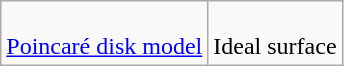<table class=wikitable>
<tr>
<td><br><a href='#'>Poincaré disk model</a></td>
<td><br>Ideal surface</td>
</tr>
</table>
